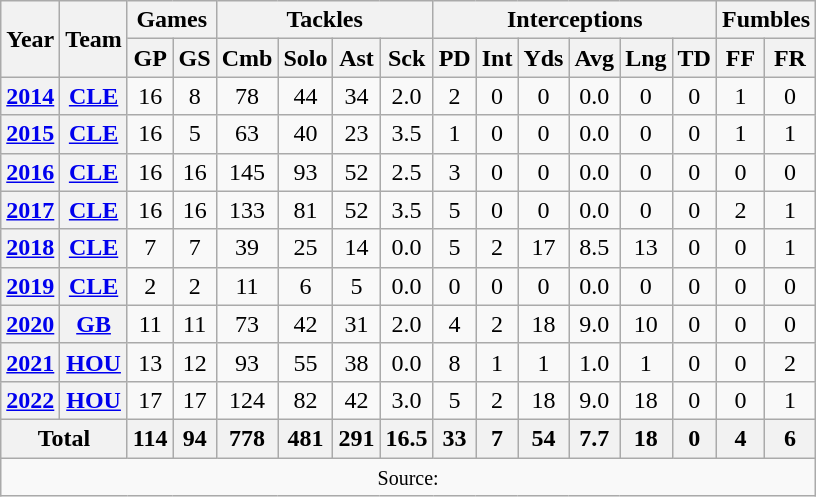<table class="wikitable" style="text-align: center;">
<tr>
<th rowspan="2">Year</th>
<th rowspan="2">Team</th>
<th colspan="2">Games</th>
<th colspan="4">Tackles</th>
<th colspan="6">Interceptions</th>
<th colspan="2">Fumbles</th>
</tr>
<tr>
<th>GP</th>
<th>GS</th>
<th>Cmb</th>
<th>Solo</th>
<th>Ast</th>
<th>Sck</th>
<th>PD</th>
<th>Int</th>
<th>Yds</th>
<th>Avg</th>
<th>Lng</th>
<th>TD</th>
<th>FF</th>
<th>FR</th>
</tr>
<tr>
<th><a href='#'>2014</a></th>
<th><a href='#'>CLE</a></th>
<td>16</td>
<td>8</td>
<td>78</td>
<td>44</td>
<td>34</td>
<td>2.0</td>
<td>2</td>
<td>0</td>
<td>0</td>
<td>0.0</td>
<td>0</td>
<td>0</td>
<td>1</td>
<td>0</td>
</tr>
<tr>
<th><a href='#'>2015</a></th>
<th><a href='#'>CLE</a></th>
<td>16</td>
<td>5</td>
<td>63</td>
<td>40</td>
<td>23</td>
<td>3.5</td>
<td>1</td>
<td>0</td>
<td>0</td>
<td>0.0</td>
<td>0</td>
<td>0</td>
<td>1</td>
<td>1</td>
</tr>
<tr>
<th><a href='#'>2016</a></th>
<th><a href='#'>CLE</a></th>
<td>16</td>
<td>16</td>
<td>145</td>
<td>93</td>
<td>52</td>
<td>2.5</td>
<td>3</td>
<td>0</td>
<td>0</td>
<td>0.0</td>
<td>0</td>
<td>0</td>
<td>0</td>
<td>0</td>
</tr>
<tr>
<th><a href='#'>2017</a></th>
<th><a href='#'>CLE</a></th>
<td>16</td>
<td>16</td>
<td>133</td>
<td>81</td>
<td>52</td>
<td>3.5</td>
<td>5</td>
<td>0</td>
<td>0</td>
<td>0.0</td>
<td>0</td>
<td>0</td>
<td>2</td>
<td>1</td>
</tr>
<tr>
<th><a href='#'>2018</a></th>
<th><a href='#'>CLE</a></th>
<td>7</td>
<td>7</td>
<td>39</td>
<td>25</td>
<td>14</td>
<td>0.0</td>
<td>5</td>
<td>2</td>
<td>17</td>
<td>8.5</td>
<td>13</td>
<td>0</td>
<td>0</td>
<td>1</td>
</tr>
<tr>
<th><a href='#'>2019</a></th>
<th><a href='#'>CLE</a></th>
<td>2</td>
<td>2</td>
<td>11</td>
<td>6</td>
<td>5</td>
<td>0.0</td>
<td>0</td>
<td>0</td>
<td>0</td>
<td>0.0</td>
<td>0</td>
<td>0</td>
<td>0</td>
<td>0</td>
</tr>
<tr>
<th><a href='#'>2020</a></th>
<th><a href='#'>GB</a></th>
<td>11</td>
<td>11</td>
<td>73</td>
<td>42</td>
<td>31</td>
<td>2.0</td>
<td>4</td>
<td>2</td>
<td>18</td>
<td>9.0</td>
<td>10</td>
<td>0</td>
<td>0</td>
<td>0</td>
</tr>
<tr>
<th><a href='#'>2021</a></th>
<th><a href='#'>HOU</a></th>
<td>13</td>
<td>12</td>
<td>93</td>
<td>55</td>
<td>38</td>
<td>0.0</td>
<td>8</td>
<td>1</td>
<td>1</td>
<td>1.0</td>
<td>1</td>
<td>0</td>
<td>0</td>
<td>2</td>
</tr>
<tr>
<th><a href='#'>2022</a></th>
<th><a href='#'>HOU</a></th>
<td>17</td>
<td>17</td>
<td>124</td>
<td>82</td>
<td>42</td>
<td>3.0</td>
<td>5</td>
<td>2</td>
<td>18</td>
<td>9.0</td>
<td>18</td>
<td>0</td>
<td>0</td>
<td>1</td>
</tr>
<tr>
<th colspan="2">Total</th>
<th>114</th>
<th>94</th>
<th>778</th>
<th>481</th>
<th>291</th>
<th>16.5</th>
<th>33</th>
<th>7</th>
<th>54</th>
<th>7.7</th>
<th>18</th>
<th>0</th>
<th>4</th>
<th>6</th>
</tr>
<tr>
<td colspan="16"><small>Source: </small></td>
</tr>
</table>
